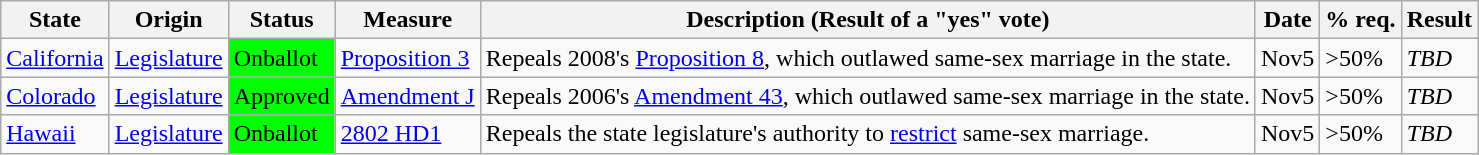<table class="wikitable">
<tr>
<th>State</th>
<th>Origin</th>
<th>Status</th>
<th>Measure</th>
<th>Description (Result of a "yes" vote)</th>
<th>Date</th>
<th>% req.</th>
<th>Result</th>
</tr>
<tr>
<td><a href='#'>California</a></td>
<td><a href='#'>Legislature</a></td>
<td style="background-color:#00FF00;">Onballot</td>
<td><a href='#'>Proposition 3</a></td>
<td>Repeals 2008's <a href='#'>Proposition 8</a>, which outlawed same-sex marriage in the state.</td>
<td>Nov5</td>
<td>>50%</td>
<td><em>TBD</em></td>
</tr>
<tr>
<td><a href='#'>Colorado</a></td>
<td><a href='#'>Legislature</a></td>
<td style="background-color:#00FF00;">Approved</td>
<td><a href='#'>Amendment J</a></td>
<td>Repeals 2006's <a href='#'>Amendment 43</a>, which outlawed same-sex marriage in the state.</td>
<td>Nov5</td>
<td>>50%</td>
<td><em>TBD</em></td>
</tr>
<tr>
<td><a href='#'>Hawaii</a></td>
<td><a href='#'>Legislature</a></td>
<td style="background-color:#00FF00;">Onballot</td>
<td><a href='#'>2802 HD1</a></td>
<td>Repeals the state legislature's authority to <a href='#'>restrict</a> same-sex marriage.</td>
<td>Nov5</td>
<td>>50%</td>
<td><em>TBD</em></td>
</tr>
</table>
